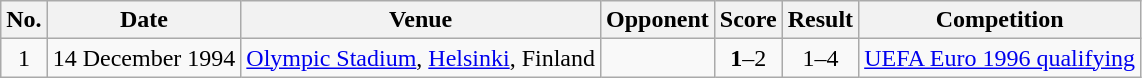<table class="wikitable plainrowheaders">
<tr>
<th>No.</th>
<th>Date</th>
<th>Venue</th>
<th>Opponent</th>
<th>Score</th>
<th>Result</th>
<th>Competition</th>
</tr>
<tr>
<td align="center">1</td>
<td>14 December 1994</td>
<td><a href='#'>Olympic Stadium</a>, <a href='#'>Helsinki</a>, Finland</td>
<td></td>
<td align="center"><strong>1</strong>–2</td>
<td align="center">1–4</td>
<td><a href='#'>UEFA Euro 1996 qualifying</a></td>
</tr>
</table>
